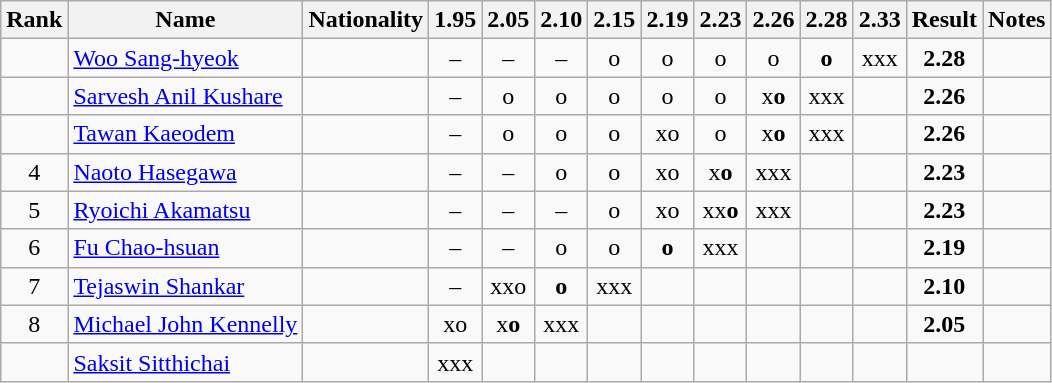<table class="wikitable sortable" style="text-align:center">
<tr>
<th>Rank</th>
<th>Name</th>
<th>Nationality</th>
<th>1.95</th>
<th>2.05</th>
<th>2.10</th>
<th>2.15</th>
<th>2.19</th>
<th>2.23</th>
<th>2.26</th>
<th>2.28</th>
<th>2.33</th>
<th>Result</th>
<th>Notes</th>
</tr>
<tr>
<td></td>
<td align=left><a href='#'>Woo Sang-hyeok</a></td>
<td align=left></td>
<td>–</td>
<td>–</td>
<td>–</td>
<td>o</td>
<td>o</td>
<td>o</td>
<td>o</td>
<td><strong>o</strong></td>
<td>xxx</td>
<td><strong>2.28</strong></td>
<td></td>
</tr>
<tr>
<td></td>
<td align=left><a href='#'>Sarvesh Anil Kushare</a></td>
<td align=left></td>
<td>–</td>
<td>o</td>
<td>o</td>
<td>o</td>
<td>o</td>
<td>o</td>
<td>x<strong>o</strong></td>
<td>xxx</td>
<td></td>
<td><strong>2.26</strong></td>
<td></td>
</tr>
<tr>
<td></td>
<td align=left><a href='#'>Tawan Kaeodem</a></td>
<td align=left></td>
<td>–</td>
<td>o</td>
<td>o</td>
<td>o</td>
<td>xo</td>
<td>o</td>
<td>x<strong>o</strong></td>
<td>xxx</td>
<td></td>
<td><strong>2.26</strong></td>
<td></td>
</tr>
<tr>
<td>4</td>
<td align=left><a href='#'>Naoto Hasegawa</a></td>
<td align=left></td>
<td>–</td>
<td>–</td>
<td>o</td>
<td>o</td>
<td>xo</td>
<td>x<strong>o</strong></td>
<td>xxx</td>
<td></td>
<td></td>
<td><strong>2.23</strong></td>
<td></td>
</tr>
<tr>
<td>5</td>
<td align=left><a href='#'>Ryoichi Akamatsu</a></td>
<td align=left></td>
<td>–</td>
<td>–</td>
<td>–</td>
<td>o</td>
<td>xo</td>
<td>xx<strong>o</strong></td>
<td>xxx</td>
<td></td>
<td></td>
<td><strong>2.23</strong></td>
<td></td>
</tr>
<tr>
<td>6</td>
<td align=left><a href='#'>Fu Chao-hsuan</a></td>
<td align=left></td>
<td>–</td>
<td>–</td>
<td>o</td>
<td>o</td>
<td><strong>o</strong></td>
<td>xxx</td>
<td></td>
<td></td>
<td></td>
<td><strong>2.19</strong></td>
<td></td>
</tr>
<tr>
<td>7</td>
<td align=left><a href='#'>Tejaswin Shankar</a></td>
<td align=left></td>
<td>–</td>
<td>xxo</td>
<td><strong>o</strong></td>
<td>xxx</td>
<td></td>
<td></td>
<td></td>
<td></td>
<td></td>
<td><strong>2.10</strong></td>
<td></td>
</tr>
<tr>
<td>8</td>
<td align=left><a href='#'>Michael John Kennelly</a></td>
<td align=left></td>
<td>xo</td>
<td>x<strong>o</strong></td>
<td>xxx</td>
<td></td>
<td></td>
<td></td>
<td></td>
<td></td>
<td></td>
<td><strong>2.05</strong></td>
<td></td>
</tr>
<tr>
<td></td>
<td align=left><a href='#'>Saksit Sitthichai</a></td>
<td align=left></td>
<td>xxx</td>
<td></td>
<td></td>
<td></td>
<td></td>
<td></td>
<td></td>
<td></td>
<td></td>
<td><strong></strong></td>
<td></td>
</tr>
</table>
